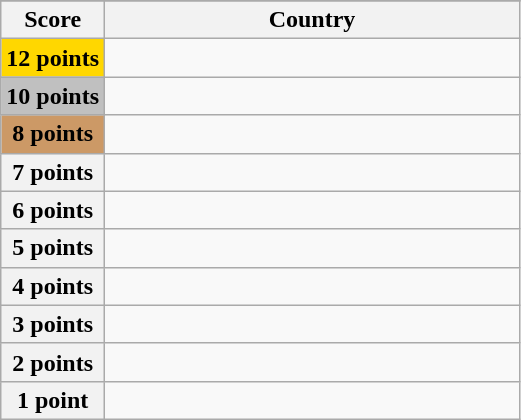<table class="wikitable">
<tr>
</tr>
<tr>
<th scope="col" width="20%">Score</th>
<th scope="col">Country</th>
</tr>
<tr>
<th scope="row" style="background:gold">12 points</th>
<td></td>
</tr>
<tr>
<th scope="row" style="background:silver">10 points</th>
<td></td>
</tr>
<tr>
<th scope="row" style="background:#CC9966">8 points</th>
<td></td>
</tr>
<tr>
<th scope="row">7 points</th>
<td></td>
</tr>
<tr>
<th scope="row">6 points</th>
<td></td>
</tr>
<tr>
<th scope="row">5 points</th>
<td></td>
</tr>
<tr>
<th scope="row">4 points</th>
<td></td>
</tr>
<tr>
<th scope="row">3 points</th>
<td></td>
</tr>
<tr>
<th scope="row">2 points</th>
<td></td>
</tr>
<tr>
<th scope="row">1 point</th>
<td></td>
</tr>
</table>
